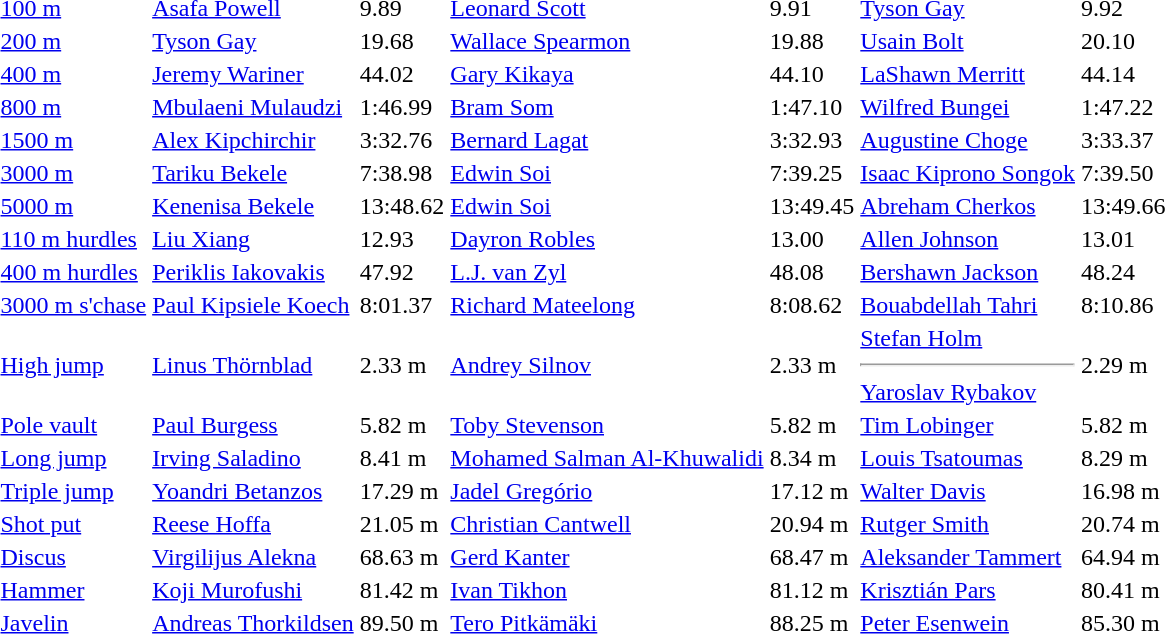<table>
<tr>
<td><a href='#'>100 m</a></td>
<td><a href='#'>Asafa Powell</a><br></td>
<td>9.89 </td>
<td><a href='#'>Leonard Scott</a><br></td>
<td>9.91</td>
<td><a href='#'>Tyson Gay</a><br></td>
<td>9.92</td>
</tr>
<tr>
<td><a href='#'>200 m</a></td>
<td><a href='#'>Tyson Gay</a><br></td>
<td>19.68 </td>
<td><a href='#'>Wallace Spearmon</a><br></td>
<td>19.88</td>
<td><a href='#'>Usain Bolt</a><br></td>
<td>20.10</td>
</tr>
<tr>
<td><a href='#'>400 m</a></td>
<td><a href='#'>Jeremy Wariner</a><br></td>
<td>44.02 </td>
<td><a href='#'>Gary Kikaya</a><br></td>
<td>44.10 </td>
<td><a href='#'>LaShawn Merritt</a><br></td>
<td>44.14</td>
</tr>
<tr>
<td><a href='#'>800 m</a></td>
<td><a href='#'>Mbulaeni Mulaudzi</a><br></td>
<td>1:46.99</td>
<td><a href='#'>Bram Som</a><br></td>
<td>1:47.10</td>
<td><a href='#'>Wilfred Bungei</a><br></td>
<td>1:47.22</td>
</tr>
<tr>
<td><a href='#'>1500 m</a></td>
<td><a href='#'>Alex Kipchirchir</a><br></td>
<td>3:32.76 </td>
<td><a href='#'>Bernard Lagat</a><br></td>
<td>3:32.93</td>
<td><a href='#'>Augustine Choge</a><br></td>
<td>3:33.37</td>
</tr>
<tr>
<td><a href='#'>3000 m</a></td>
<td><a href='#'>Tariku Bekele</a><br></td>
<td>7:38.98</td>
<td><a href='#'>Edwin Soi</a><br></td>
<td>7:39.25</td>
<td><a href='#'>Isaac Kiprono Songok</a><br></td>
<td>7:39.50</td>
</tr>
<tr>
<td><a href='#'>5000 m</a></td>
<td><a href='#'>Kenenisa Bekele</a><br></td>
<td>13:48.62</td>
<td><a href='#'>Edwin Soi</a><br></td>
<td>13:49.45</td>
<td><a href='#'>Abreham Cherkos</a><br></td>
<td>13:49.66</td>
</tr>
<tr>
<td><a href='#'>110 m hurdles</a></td>
<td><a href='#'>Liu Xiang</a><br></td>
<td>12.93 </td>
<td><a href='#'>Dayron Robles</a><br></td>
<td>13.00 </td>
<td><a href='#'>Allen Johnson</a><br></td>
<td>13.01</td>
</tr>
<tr>
<td><a href='#'>400 m hurdles</a></td>
<td><a href='#'>Periklis Iakovakis</a><br></td>
<td>47.92</td>
<td><a href='#'>L.J. van Zyl</a><br></td>
<td>48.08</td>
<td><a href='#'>Bershawn Jackson</a><br></td>
<td>48.24</td>
</tr>
<tr>
<td><a href='#'>3000 m s'chase</a></td>
<td><a href='#'>Paul Kipsiele Koech</a><br></td>
<td>8:01.37</td>
<td><a href='#'>Richard Mateelong</a><br></td>
<td>8:08.62</td>
<td><a href='#'>Bouabdellah Tahri</a><br></td>
<td>8:10.86</td>
</tr>
<tr>
<td><a href='#'>High jump</a></td>
<td><a href='#'>Linus Thörnblad</a><br></td>
<td>2.33 m</td>
<td><a href='#'>Andrey Silnov</a><br></td>
<td>2.33 m</td>
<td><a href='#'>Stefan Holm</a><br><hr><a href='#'>Yaroslav Rybakov</a><br></td>
<td>2.29 m</td>
</tr>
<tr>
<td><a href='#'>Pole vault</a></td>
<td><a href='#'>Paul Burgess</a><br></td>
<td>5.82 m</td>
<td><a href='#'>Toby Stevenson</a><br></td>
<td>5.82 m</td>
<td><a href='#'>Tim Lobinger</a><br></td>
<td>5.82 m</td>
</tr>
<tr>
<td><a href='#'>Long jump</a></td>
<td><a href='#'>Irving Saladino</a><br></td>
<td>8.41 m</td>
<td><a href='#'>Mohamed Salman Al-Khuwalidi</a><br></td>
<td>8.34 m</td>
<td><a href='#'>Louis Tsatoumas</a><br></td>
<td>8.29 m</td>
</tr>
<tr>
<td><a href='#'>Triple jump</a></td>
<td><a href='#'>Yoandri Betanzos</a><br></td>
<td>17.29 m</td>
<td><a href='#'>Jadel Gregório</a><br></td>
<td>17.12 m</td>
<td><a href='#'>Walter Davis</a><br></td>
<td>16.98 m</td>
</tr>
<tr>
<td><a href='#'>Shot put</a></td>
<td><a href='#'>Reese Hoffa</a><br></td>
<td>21.05 m</td>
<td><a href='#'>Christian Cantwell</a><br></td>
<td>20.94 m</td>
<td><a href='#'>Rutger Smith</a><br></td>
<td>20.74 m</td>
</tr>
<tr>
<td><a href='#'>Discus</a></td>
<td><a href='#'>Virgilijus Alekna</a><br></td>
<td>68.63 m </td>
<td><a href='#'>Gerd Kanter</a><br></td>
<td>68.47 m</td>
<td><a href='#'>Aleksander Tammert</a><br></td>
<td>64.94 m</td>
</tr>
<tr>
<td><a href='#'>Hammer</a></td>
<td><a href='#'>Koji Murofushi</a><br></td>
<td>81.42 m</td>
<td><a href='#'>Ivan Tikhon</a><br></td>
<td>81.12 m</td>
<td><a href='#'>Krisztián Pars</a><br></td>
<td>80.41 m</td>
</tr>
<tr>
<td><a href='#'>Javelin</a></td>
<td><a href='#'>Andreas Thorkildsen</a><br></td>
<td>89.50 m</td>
<td><a href='#'>Tero Pitkämäki</a><br></td>
<td>88.25 m</td>
<td><a href='#'>Peter Esenwein</a><br></td>
<td>85.30 m</td>
</tr>
</table>
